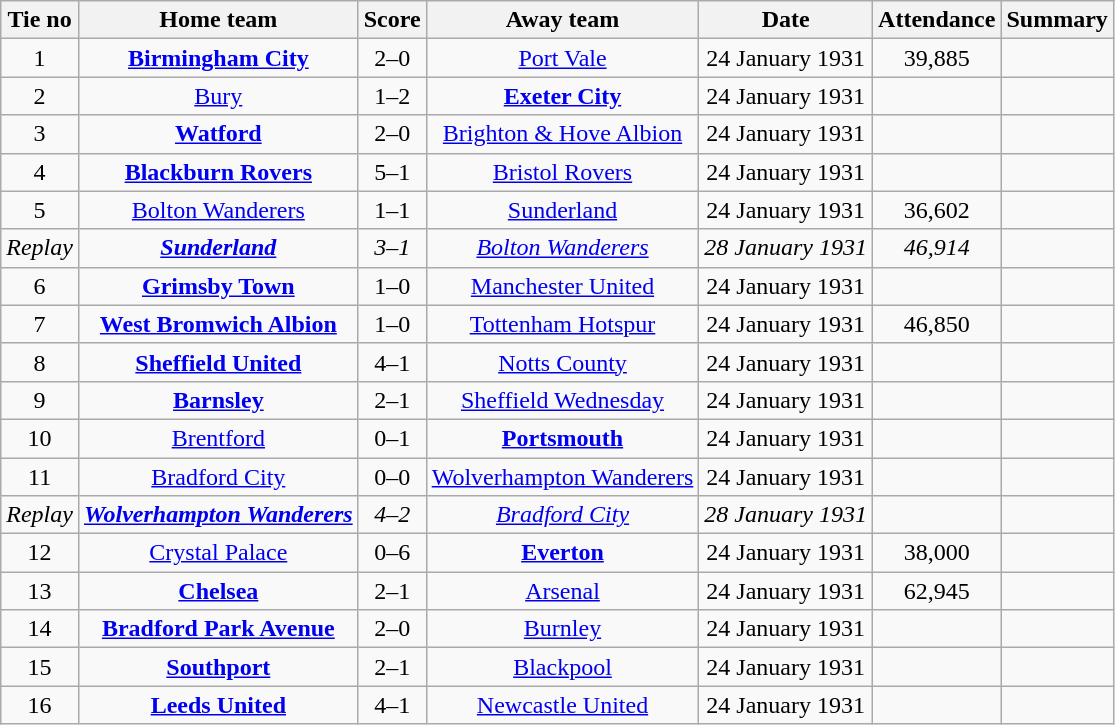<table class="wikitable" style="text-align: center">
<tr>
<th>Tie no</th>
<th>Home team</th>
<th>Score</th>
<th>Away team</th>
<th>Date</th>
<th>Attendance</th>
<th>Summary</th>
</tr>
<tr>
<td>1</td>
<td><strong><a href='#'>Birmingham City</a></strong></td>
<td>2–0</td>
<td><a href='#'>Port Vale</a></td>
<td>24 January 1931</td>
<td>39,885</td>
<td></td>
</tr>
<tr>
<td>2</td>
<td><a href='#'>Bury</a></td>
<td>1–2</td>
<td><strong><a href='#'>Exeter City</a></strong></td>
<td>24 January 1931</td>
<td></td>
<td></td>
</tr>
<tr>
<td>3</td>
<td><strong><a href='#'>Watford</a></strong></td>
<td>2–0</td>
<td><a href='#'>Brighton & Hove Albion</a></td>
<td>24 January 1931</td>
<td></td>
<td></td>
</tr>
<tr>
<td>4</td>
<td><strong><a href='#'>Blackburn Rovers</a></strong></td>
<td>5–1</td>
<td><a href='#'>Bristol Rovers</a></td>
<td>24 January 1931</td>
<td></td>
<td></td>
</tr>
<tr>
<td>5</td>
<td><a href='#'>Bolton Wanderers</a></td>
<td>1–1</td>
<td><a href='#'>Sunderland</a></td>
<td>24 January 1931</td>
<td>36,602</td>
<td></td>
</tr>
<tr>
<td><em>Replay</em></td>
<td><strong><em><a href='#'>Sunderland</a></em></strong></td>
<td><em>3–1</em></td>
<td><em><a href='#'>Bolton Wanderers</a></em></td>
<td><em>28 January 1931</em></td>
<td><em>46,914 </em></td>
<td></td>
</tr>
<tr>
<td>6</td>
<td><strong><a href='#'>Grimsby Town</a></strong></td>
<td>1–0</td>
<td><a href='#'>Manchester United</a></td>
<td>24 January 1931</td>
<td></td>
<td></td>
</tr>
<tr>
<td>7</td>
<td><strong><a href='#'>West Bromwich Albion</a></strong></td>
<td>1–0</td>
<td><a href='#'>Tottenham Hotspur</a></td>
<td>24 January 1931</td>
<td>46,850</td>
<td></td>
</tr>
<tr>
<td>8</td>
<td><strong><a href='#'>Sheffield United</a></strong></td>
<td>4–1</td>
<td><a href='#'>Notts County</a></td>
<td>24 January 1931</td>
<td></td>
<td></td>
</tr>
<tr>
<td>9</td>
<td><strong><a href='#'>Barnsley</a></strong></td>
<td>2–1</td>
<td><a href='#'>Sheffield Wednesday</a></td>
<td>24 January 1931</td>
<td></td>
<td></td>
</tr>
<tr>
<td>10</td>
<td><a href='#'>Brentford</a></td>
<td>0–1</td>
<td><strong><a href='#'>Portsmouth</a></strong></td>
<td>24 January 1931</td>
<td></td>
<td></td>
</tr>
<tr>
<td>11</td>
<td><a href='#'>Bradford City</a></td>
<td>0–0</td>
<td><a href='#'>Wolverhampton Wanderers</a></td>
<td>24 January 1931</td>
<td></td>
<td></td>
</tr>
<tr>
<td><em>Replay</em></td>
<td><strong><em><a href='#'>Wolverhampton Wanderers</a></em></strong></td>
<td><em>4–2</em></td>
<td><em><a href='#'>Bradford City</a></em></td>
<td><em>28 January 1931</em></td>
<td><em> </em></td>
<td></td>
</tr>
<tr>
<td>12</td>
<td><a href='#'>Crystal Palace</a></td>
<td>0–6</td>
<td><strong><a href='#'>Everton</a></strong></td>
<td>24 January 1931</td>
<td>38,000</td>
<td></td>
</tr>
<tr>
<td>13</td>
<td><strong><a href='#'>Chelsea</a></strong></td>
<td>2–1</td>
<td><a href='#'>Arsenal</a></td>
<td>24 January 1931</td>
<td>62,945</td>
<td></td>
</tr>
<tr>
<td>14</td>
<td><strong><a href='#'>Bradford Park Avenue</a></strong></td>
<td>2–0</td>
<td><a href='#'>Burnley</a></td>
<td>24 January 1931</td>
<td></td>
<td></td>
</tr>
<tr>
<td>15</td>
<td><strong><a href='#'>Southport</a></strong></td>
<td>2–1</td>
<td><a href='#'>Blackpool</a></td>
<td>24 January 1931</td>
<td></td>
<td></td>
</tr>
<tr>
<td>16</td>
<td><strong><a href='#'>Leeds United</a></strong></td>
<td>4–1</td>
<td><a href='#'>Newcastle United</a></td>
<td>24 January 1931</td>
<td></td>
<td></td>
</tr>
</table>
